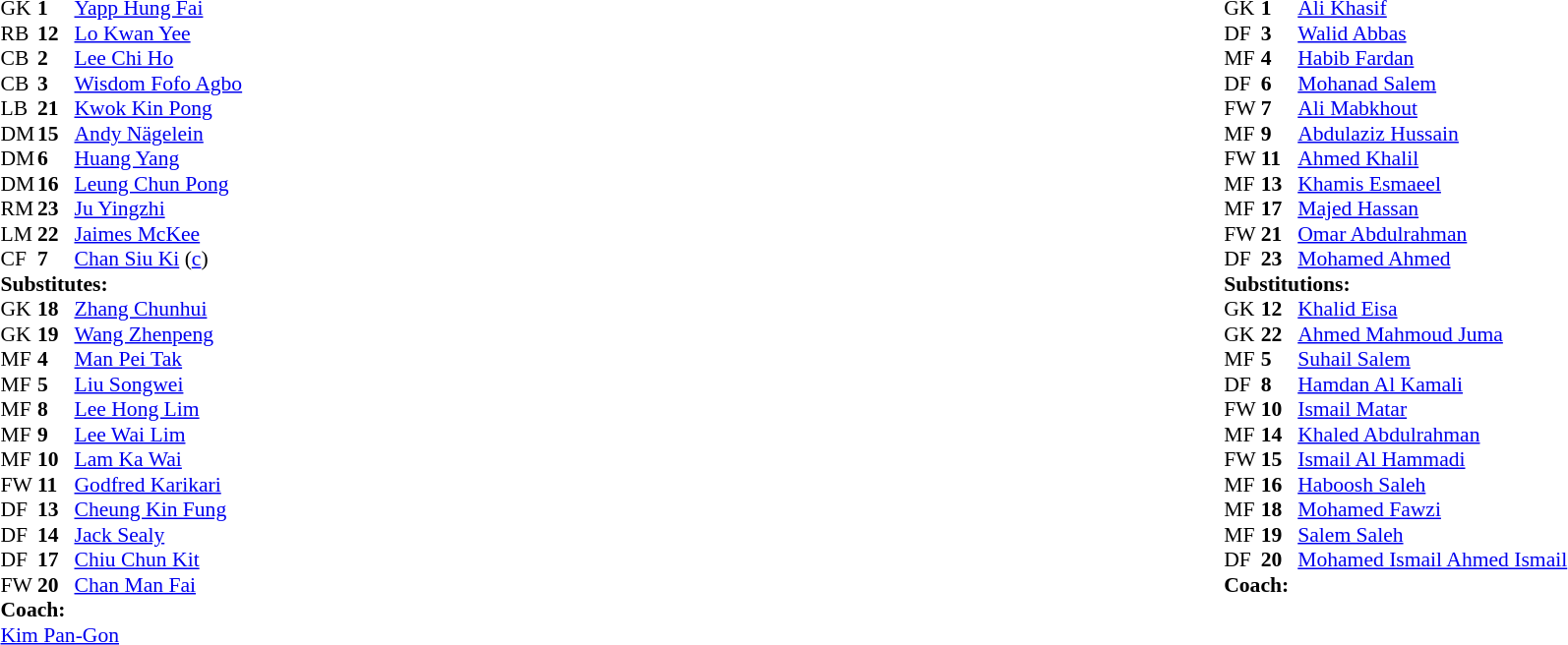<table style="width:100%;">
<tr>
<td style="vertical-align:top; width:50%;"><br><table style="font-size: 90%" cellspacing="0" cellpadding="0">
<tr>
<th width="25"></th>
<th width="25"></th>
</tr>
<tr>
<td>GK</td>
<td><strong>1</strong></td>
<td><a href='#'>Yapp Hung Fai</a></td>
</tr>
<tr>
<td>RB</td>
<td><strong>12</strong></td>
<td><a href='#'>Lo Kwan Yee</a></td>
<td></td>
<td></td>
</tr>
<tr>
<td>CB</td>
<td><strong>2</strong></td>
<td><a href='#'>Lee Chi Ho</a></td>
</tr>
<tr>
<td>CB</td>
<td><strong>3</strong></td>
<td><a href='#'>Wisdom Fofo Agbo</a></td>
</tr>
<tr>
<td>LB</td>
<td><strong>21</strong></td>
<td><a href='#'>Kwok Kin Pong</a></td>
<td></td>
</tr>
<tr>
<td>DM</td>
<td><strong>15</strong></td>
<td><a href='#'>Andy Nägelein</a></td>
</tr>
<tr>
<td>DM</td>
<td><strong>6</strong></td>
<td><a href='#'>Huang Yang</a></td>
<td></td>
<td></td>
</tr>
<tr>
<td>DM</td>
<td><strong>16</strong></td>
<td><a href='#'>Leung Chun Pong</a></td>
</tr>
<tr>
<td>RM</td>
<td><strong>23</strong></td>
<td><a href='#'>Ju Yingzhi</a></td>
<td></td>
<td></td>
</tr>
<tr>
<td>LM</td>
<td><strong>22</strong></td>
<td><a href='#'>Jaimes McKee</a></td>
<td></td>
<td></td>
</tr>
<tr>
<td>CF</td>
<td><strong>7</strong></td>
<td><a href='#'>Chan Siu Ki</a> (<a href='#'>c</a>)</td>
</tr>
<tr>
<td colspan=4><strong>Substitutes:</strong></td>
</tr>
<tr>
<td>GK</td>
<td><strong>18</strong></td>
<td><a href='#'>Zhang Chunhui</a></td>
</tr>
<tr>
<td>GK</td>
<td><strong>19</strong></td>
<td><a href='#'>Wang Zhenpeng</a></td>
</tr>
<tr>
<td>MF</td>
<td><strong>4</strong></td>
<td><a href='#'>Man Pei Tak</a></td>
</tr>
<tr>
<td>MF</td>
<td><strong>5</strong></td>
<td><a href='#'>Liu Songwei</a></td>
</tr>
<tr>
<td>MF</td>
<td><strong>8</strong></td>
<td><a href='#'>Lee Hong Lim</a></td>
</tr>
<tr>
<td>MF</td>
<td><strong>9</strong></td>
<td><a href='#'>Lee Wai Lim</a></td>
<td></td>
<td></td>
</tr>
<tr>
<td>MF</td>
<td><strong>10</strong></td>
<td><a href='#'>Lam Ka Wai</a></td>
<td></td>
<td></td>
</tr>
<tr>
<td>FW</td>
<td><strong>11</strong></td>
<td><a href='#'>Godfred Karikari</a></td>
<td></td>
<td></td>
</tr>
<tr>
<td>DF</td>
<td><strong>13</strong></td>
<td><a href='#'>Cheung Kin Fung</a></td>
</tr>
<tr>
<td>DF</td>
<td><strong>14</strong></td>
<td><a href='#'>Jack Sealy</a></td>
</tr>
<tr>
<td>DF</td>
<td><strong>17</strong></td>
<td><a href='#'>Chiu Chun Kit</a></td>
</tr>
<tr>
<td>FW</td>
<td><strong>20</strong></td>
<td><a href='#'>Chan Man Fai</a></td>
</tr>
<tr>
<td colspan=4><strong>Coach:</strong></td>
</tr>
<tr>
<td colspan="4"> <a href='#'>Kim Pan-Gon</a></td>
</tr>
</table>
</td>
<td valign="top"></td>
<td style="vertical-align:top; width:60%;"><br><table cellspacing="0" cellpadding="0" style="font-size:90%; margin:auto;">
<tr>
<th width=25></th>
<th width=25></th>
</tr>
<tr>
<td>GK</td>
<td><strong>1</strong></td>
<td><a href='#'>Ali Khasif</a></td>
</tr>
<tr>
<td>DF</td>
<td><strong>3</strong></td>
<td><a href='#'>Walid Abbas</a></td>
</tr>
<tr>
<td>MF</td>
<td><strong>4</strong></td>
<td><a href='#'>Habib Fardan</a></td>
</tr>
<tr>
<td>DF</td>
<td><strong>6</strong></td>
<td><a href='#'>Mohanad Salem</a></td>
</tr>
<tr>
<td>FW</td>
<td><strong>7</strong></td>
<td><a href='#'>Ali Mabkhout</a></td>
<td></td>
</tr>
<tr>
<td>MF</td>
<td><strong>9</strong></td>
<td><a href='#'>Abdulaziz Hussain</a></td>
</tr>
<tr>
<td>FW</td>
<td><strong>11</strong></td>
<td><a href='#'>Ahmed Khalil</a></td>
</tr>
<tr>
<td>MF</td>
<td><strong>13</strong></td>
<td><a href='#'>Khamis Esmaeel</a></td>
</tr>
<tr>
<td>MF</td>
<td><strong>17</strong></td>
<td><a href='#'>Majed Hassan</a></td>
</tr>
<tr>
<td>FW</td>
<td><strong>21</strong></td>
<td><a href='#'>Omar Abdulrahman</a></td>
</tr>
<tr>
<td>DF</td>
<td><strong>23</strong></td>
<td><a href='#'>Mohamed Ahmed</a></td>
</tr>
<tr>
<td colspan=3><strong>Substitutions:</strong></td>
</tr>
<tr>
<td>GK</td>
<td><strong>12</strong></td>
<td><a href='#'>Khalid Eisa</a></td>
</tr>
<tr>
<td>GK</td>
<td><strong>22</strong></td>
<td><a href='#'>Ahmed Mahmoud Juma</a></td>
</tr>
<tr>
<td>MF</td>
<td><strong>5</strong></td>
<td><a href='#'>Suhail Salem</a></td>
</tr>
<tr>
<td>DF</td>
<td><strong>8</strong></td>
<td><a href='#'>Hamdan Al Kamali</a></td>
</tr>
<tr>
<td>FW</td>
<td><strong>10</strong></td>
<td><a href='#'>Ismail Matar</a></td>
</tr>
<tr>
<td>MF</td>
<td><strong>14</strong></td>
<td><a href='#'>Khaled Abdulrahman</a></td>
</tr>
<tr>
<td>FW</td>
<td><strong>15</strong></td>
<td><a href='#'>Ismail Al Hammadi</a></td>
</tr>
<tr>
<td>MF</td>
<td><strong>16</strong></td>
<td><a href='#'>Haboosh Saleh</a></td>
</tr>
<tr>
<td>MF</td>
<td><strong>18</strong></td>
<td><a href='#'>Mohamed Fawzi</a></td>
</tr>
<tr>
<td>MF</td>
<td><strong>19</strong></td>
<td><a href='#'>Salem Saleh</a></td>
</tr>
<tr>
<td>DF</td>
<td><strong>20</strong></td>
<td><a href='#'>Mohamed Ismail Ahmed Ismail</a></td>
</tr>
<tr>
<td colspan=3><strong>Coach:</strong></td>
</tr>
<tr>
<td colspan=4></td>
</tr>
</table>
</td>
</tr>
</table>
